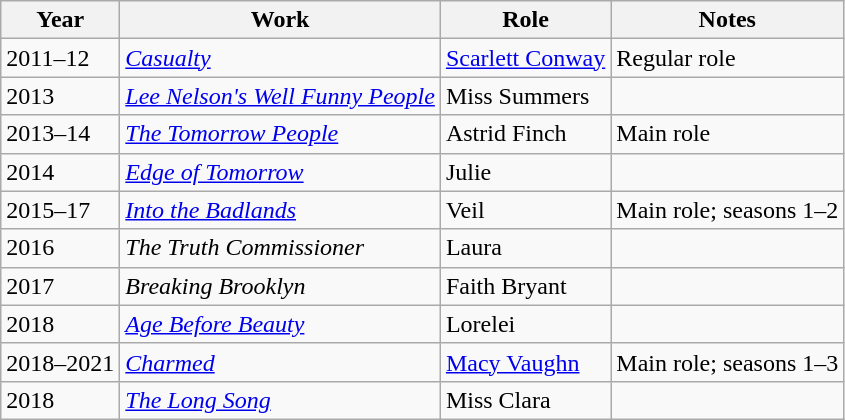<table class="wikitable">
<tr>
<th>Year</th>
<th>Work</th>
<th>Role</th>
<th>Notes</th>
</tr>
<tr>
<td>2011–12</td>
<td><em><a href='#'>Casualty</a></em></td>
<td><a href='#'>Scarlett Conway</a></td>
<td>Regular role</td>
</tr>
<tr>
<td>2013</td>
<td><em><a href='#'>Lee Nelson's Well Funny People</a></em></td>
<td>Miss Summers</td>
<td></td>
</tr>
<tr>
<td>2013–14</td>
<td><em><a href='#'>The Tomorrow People</a></em></td>
<td>Astrid Finch</td>
<td>Main role</td>
</tr>
<tr>
<td>2014</td>
<td><em><a href='#'>Edge of Tomorrow</a></em></td>
<td>Julie</td>
<td></td>
</tr>
<tr>
<td>2015–17</td>
<td><em><a href='#'>Into the Badlands</a></em></td>
<td>Veil</td>
<td>Main role; seasons 1–2</td>
</tr>
<tr>
<td>2016</td>
<td><em>The Truth Commissioner</em></td>
<td>Laura</td>
<td></td>
</tr>
<tr>
<td>2017</td>
<td><em>Breaking Brooklyn</em></td>
<td>Faith Bryant</td>
<td></td>
</tr>
<tr>
<td>2018</td>
<td><em><a href='#'>Age Before Beauty</a></em></td>
<td>Lorelei</td>
<td></td>
</tr>
<tr>
<td>2018–2021</td>
<td><em><a href='#'>Charmed</a></em></td>
<td><a href='#'>Macy Vaughn</a></td>
<td>Main role; seasons 1–3</td>
</tr>
<tr>
<td>2018</td>
<td><a href='#'><em>The Long Song</em></a></td>
<td>Miss Clara</td>
<td></td>
</tr>
</table>
